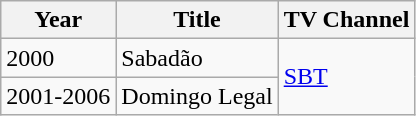<table class="wikitable">
<tr>
<th>Year</th>
<th>Title</th>
<th>TV Channel</th>
</tr>
<tr>
<td>2000</td>
<td>Sabadão</td>
<td rowspan="2"><a href='#'>SBT</a></td>
</tr>
<tr>
<td>2001-2006</td>
<td>Domingo Legal</td>
</tr>
</table>
